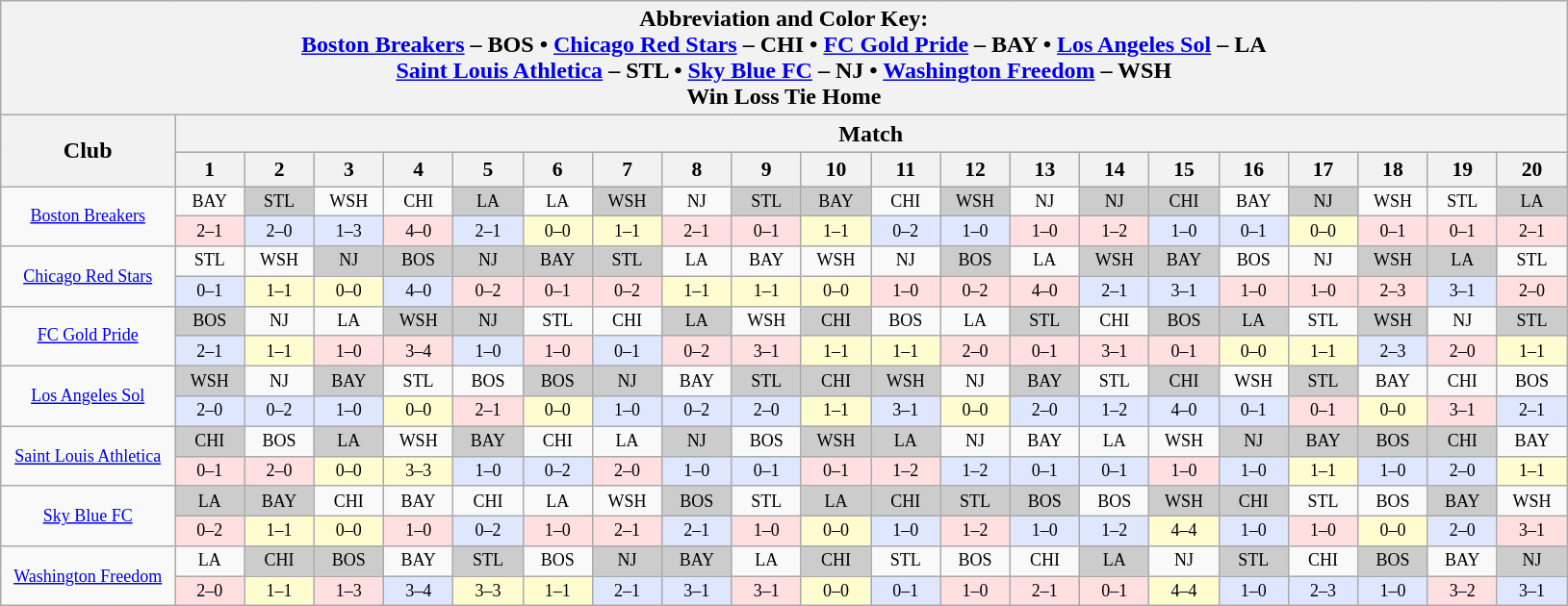<table class="wikitable" style="text-align:center;width=90%">
<tr>
<th colspan="31">Abbreviation and Color Key:<br><a href='#'>Boston Breakers</a> – BOS • <a href='#'>Chicago Red Stars</a> – CHI • <a href='#'>FC Gold Pride</a> – BAY • <a href='#'>Los Angeles Sol</a> – LA<br><a href='#'>Saint Louis Athletica</a> – STL • <a href='#'>Sky Blue FC</a> – NJ • <a href='#'>Washington Freedom</a> – WSH<br><span>Win</span>  <span>Loss</span>  <span>Tie</span> <span>Home</span></th>
</tr>
<tr>
<th style="width:10%;" rowspan="2">Club</th>
<th style="width:80%;" colspan="30">Match</th>
</tr>
<tr style="background:#ccc; font-size:90%;">
<th style="width:4%;">1</th>
<th style="width:4%;">2</th>
<th style="width:4%;">3</th>
<th style="width:4%;">4</th>
<th style="width:4%;">5</th>
<th style="width:4%;">6</th>
<th style="width:4%;">7</th>
<th style="width:4%;">8</th>
<th style="width:4%;">9</th>
<th style="width:4%;">10</th>
<th style="width:4%;">11</th>
<th style="width:4%;">12</th>
<th style="width:4%;">13</th>
<th style="width:4%;">14</th>
<th style="width:4%;">15</th>
<th style="width:4%;">16</th>
<th style="width:4%;">17</th>
<th style="width:4%;">18</th>
<th style="width:4%;">19</th>
<th style="width:4%;">20<br></th>
</tr>
<tr style="font-size: 75%">
<td rowspan="2"><a href='#'>Boston Breakers</a></td>
<td>BAY</td>
<td style="background:#CCC;">STL</td>
<td>WSH</td>
<td>CHI</td>
<td style="background:#CCC;">LA</td>
<td>LA</td>
<td style="background:#CCC;">WSH</td>
<td>NJ</td>
<td style="background:#CCC;">STL</td>
<td style="background:#CCC;">BAY</td>
<td>CHI</td>
<td style="background:#CCC;">WSH</td>
<td>NJ</td>
<td style="background:#CCC;">NJ</td>
<td style="background:#CCC;">CHI</td>
<td>BAY</td>
<td style="background:#CCC;">NJ</td>
<td>WSH</td>
<td>STL</td>
<td style="background:#CCC;">LA</td>
</tr>
<tr style="font-size: 75%">
<td style="background:#ffdfdf;">2–1</td>
<td style="background:#dfe7ff;">2–0</td>
<td style="background:#dfe7ff;">1–3</td>
<td style="background:#ffdfdf;">4–0</td>
<td style="background:#dfe7ff;">2–1</td>
<td style="background:#fffdd0;">0–0</td>
<td style="background:#fffdd0;">1–1</td>
<td style="background:#ffdfdf;">2–1</td>
<td style="background:#ffdfdf;">0–1</td>
<td style="background:#fffdd0;">1–1</td>
<td style="background:#dfe7ff;">0–2</td>
<td style="background:#dfe7ff;">1–0</td>
<td style="background:#ffdfdf;">1–0</td>
<td style="background:#ffdfdf;">1–2</td>
<td style="background:#dfe7ff;">1–0</td>
<td style="background:#dfe7ff;">0–1</td>
<td style="background:#fffdd0;">0–0</td>
<td style="background:#ffdfdf;">0–1</td>
<td style="background:#ffdfdf;">0–1</td>
<td style="background:#ffdfdf;">2–1</td>
</tr>
<tr style="font-size: 75%">
<td rowspan="2"><a href='#'>Chicago Red Stars</a></td>
<td>STL</td>
<td>WSH</td>
<td style="background:#CCC;">NJ</td>
<td style="background:#CCC;">BOS</td>
<td style="background:#CCC;">NJ</td>
<td style="background:#CCC;">BAY</td>
<td style="background:#CCC;">STL</td>
<td>LA</td>
<td>BAY</td>
<td>WSH</td>
<td>NJ</td>
<td style="background:#CCC;">BOS</td>
<td>LA</td>
<td style="background:#CCC;">WSH</td>
<td style="background:#CCC;">BAY</td>
<td>BOS</td>
<td>NJ</td>
<td style="background:#CCC;">WSH</td>
<td style="background:#CCC;">LA</td>
<td>STL</td>
</tr>
<tr style="font-size: 75%">
<td style="background:#dfe7ff;">0–1</td>
<td style="background:#fffdd0;">1–1</td>
<td style="background:#fffdd0;">0–0</td>
<td style="background:#dfe7ff;">4–0</td>
<td style="background:#ffdfdf;">0–2</td>
<td style="background:#ffdfdf;">0–1</td>
<td style="background:#ffdfdf;">0–2</td>
<td style="background:#fffdd0;">1–1</td>
<td style="background:#fffdd0;">1–1</td>
<td style="background:#fffdd0;">0–0</td>
<td style="background:#ffdfdf;">1–0</td>
<td style="background:#ffdfdf;">0–2</td>
<td style="background:#ffdfdf;">4–0</td>
<td style="background:#dfe7ff;">2–1</td>
<td style="background:#dfe7ff;">3–1</td>
<td style="background:#ffdfdf;">1–0</td>
<td style="background:#ffdfdf;">1–0</td>
<td style="background:#ffdfdf;">2–3</td>
<td style="background:#dfe7ff;">3–1</td>
<td style="background:#ffdfdf;">2–0</td>
</tr>
<tr style="font-size: 75%">
<td rowspan="2"><a href='#'>FC Gold Pride</a></td>
<td style="background:#CCC;">BOS</td>
<td>NJ</td>
<td>LA</td>
<td style="background:#CCC;">WSH</td>
<td style="background:#CCC;">NJ</td>
<td>STL</td>
<td>CHI</td>
<td style="background:#CCC;">LA</td>
<td>WSH</td>
<td style="background:#CCC;">CHI</td>
<td>BOS</td>
<td>LA</td>
<td style="background:#CCC;">STL</td>
<td>CHI</td>
<td style="background:#CCC;">BOS</td>
<td style="background:#CCC;">LA</td>
<td>STL</td>
<td style="background:#CCC;">WSH</td>
<td>NJ</td>
<td style="background:#CCC;">STL</td>
</tr>
<tr style="font-size: 75%">
<td style="background:#dfe7ff;">2–1</td>
<td style="background:#fffdd0;">1–1</td>
<td style="background:#ffdfdf;">1–0</td>
<td style="background:#ffdfdf;">3–4</td>
<td style="background:#dfe7ff;">1–0</td>
<td style="background:#ffdfdf;">1–0</td>
<td style="background:#dfe7ff;">0–1</td>
<td style="background:#ffdfdf;">0–2</td>
<td style="background:#ffdfdf;">3–1</td>
<td style="background:#fffdd0;">1–1</td>
<td style="background:#fffdd0;">1–1</td>
<td style="background:#ffdfdf;">2–0</td>
<td style="background:#ffdfdf;">0–1</td>
<td style="background:#ffdfdf;">3–1</td>
<td style="background:#ffdfdf;">0–1</td>
<td style="background:#fffdd0;">0–0</td>
<td style="background:#fffdd0;">1–1</td>
<td style="background:#dfe7ff;">2–3</td>
<td style="background:#ffdfdf;">2–0</td>
<td style="background:#fffdd0;">1–1</td>
</tr>
<tr style="font-size: 75%">
<td rowspan="2"><a href='#'>Los Angeles Sol</a></td>
<td style="background:#CCC;">WSH</td>
<td>NJ</td>
<td style="background:#CCC;">BAY</td>
<td>STL</td>
<td>BOS</td>
<td style="background:#CCC;">BOS</td>
<td style="background:#CCC;">NJ</td>
<td>BAY</td>
<td style="background:#CCC;">STL</td>
<td style="background:#CCC;">CHI</td>
<td style="background:#CCC;">WSH</td>
<td>NJ</td>
<td style="background:#CCC;">BAY</td>
<td>STL</td>
<td style="background:#CCC;">CHI</td>
<td>WSH</td>
<td style="background:#CCC;">STL</td>
<td>BAY</td>
<td>CHI</td>
<td>BOS</td>
</tr>
<tr style="font-size: 75%">
<td style="background:#dfe7ff;">2–0</td>
<td style="background:#dfe7ff;">0–2</td>
<td style="background:#dfe7ff;">1–0</td>
<td style="background:#fffdd0;">0–0</td>
<td style="background:#ffdfdf;">2–1</td>
<td style="background:#fffdd0;">0–0</td>
<td style="background:#dfe7ff;">1–0</td>
<td style="background:#dfe7ff;">0–2</td>
<td style="background:#dfe7ff;">2–0</td>
<td style="background:#fffdd0;">1–1</td>
<td style="background:#dfe7ff;">3–1</td>
<td style="background:#fffdd0;">0–0</td>
<td style="background:#dfe7ff;">2–0</td>
<td style="background:#dfe7ff;">1–2</td>
<td style="background:#dfe7ff;">4–0</td>
<td style="background:#dfe7ff;">0–1</td>
<td style="background:#ffdfdf;">0–1</td>
<td style="background:#fffdd0;">0–0</td>
<td style="background:#ffdfdf;">3–1</td>
<td style="background:#dfe7ff;">2–1</td>
</tr>
<tr style="font-size: 75%">
<td rowspan="2"><a href='#'>Saint Louis Athletica</a></td>
<td style="background:#CCC;">CHI</td>
<td>BOS</td>
<td style="background:#CCC;">LA</td>
<td>WSH</td>
<td style="background:#CCC;">BAY</td>
<td>CHI</td>
<td>LA</td>
<td style="background:#CCC;">NJ</td>
<td>BOS</td>
<td style="background:#CCC;">WSH</td>
<td style="background:#CCC;">LA</td>
<td>NJ</td>
<td>BAY</td>
<td>LA</td>
<td>WSH</td>
<td style="background:#CCC;">NJ</td>
<td style="background:#CCC;">BAY</td>
<td style="background:#CCC;">BOS</td>
<td style="background:#CCC;">CHI</td>
<td>BAY</td>
</tr>
<tr style="font-size: 75%">
<td style="background:#ffdfdf;">0–1</td>
<td style="background:#ffdfdf;">2–0</td>
<td style="background:#fffdd0;">0–0</td>
<td style="background:#fffdd0;">3–3</td>
<td style="background:#dfe7ff;">1–0</td>
<td style="background:#dfe7ff;">0–2</td>
<td style="background:#ffdfdf;">2–0</td>
<td style="background:#dfe7ff;">1–0</td>
<td style="background:#dfe7ff;">0–1</td>
<td style="background:#ffdfdf;">0–1</td>
<td style="background:#ffdfdf;">1–2</td>
<td style="background:#dfe7ff;">1–2</td>
<td style="background:#dfe7ff;">0–1</td>
<td style="background:#dfe7ff;">0–1</td>
<td style="background:#ffdfdf;">1–0</td>
<td style="background:#dfe7ff;">1–0</td>
<td style="background:#fffdd0;">1–1</td>
<td style="background:#dfe7ff;">1–0</td>
<td style="background:#dfe7ff;">2–0</td>
<td style="background:#fffdd0;">1–1</td>
</tr>
<tr style="font-size: 75%">
<td rowspan="2"><a href='#'>Sky Blue FC</a></td>
<td style="background:#CCC;">LA</td>
<td style="background:#CCC;">BAY</td>
<td>CHI</td>
<td>BAY</td>
<td>CHI</td>
<td>LA</td>
<td>WSH</td>
<td style="background:#CCC;">BOS</td>
<td>STL</td>
<td style="background:#CCC;">LA</td>
<td style="background:#CCC;">CHI</td>
<td style="background:#CCC;">STL</td>
<td style="background:#CCC;">BOS</td>
<td>BOS</td>
<td style="background:#CCC;">WSH</td>
<td style="background:#CCC;">CHI</td>
<td>STL</td>
<td>BOS</td>
<td style="background:#CCC;">BAY</td>
<td>WSH</td>
</tr>
<tr style="font-size: 75%">
<td style="background:#ffdfdf;">0–2</td>
<td style="background:#fffdd0;">1–1</td>
<td style="background:#fffdd0;">0–0</td>
<td style="background:#ffdfdf;">1–0</td>
<td style="background:#dfe7ff;">0–2</td>
<td style="background:#ffdfdf;">1–0</td>
<td style="background:#ffdfdf;">2–1</td>
<td style="background:#dfe7ff;">2–1</td>
<td style="background:#ffdfdf;">1–0</td>
<td style="background:#fffdd0;">0–0</td>
<td style="background:#dfe7ff;">1–0</td>
<td style="background:#ffdfdf;">1–2</td>
<td style="background:#dfe7ff;">1–0</td>
<td style="background:#dfe7ff;">1–2</td>
<td style="background:#fffdd0;">4–4</td>
<td style="background:#dfe7ff;">1–0</td>
<td style="background:#ffdfdf;">1–0</td>
<td style="background:#fffdd0;">0–0</td>
<td style="background:#dfe7ff;">2–0</td>
<td style="background:#ffdfdf;">3–1</td>
</tr>
<tr style="font-size: 75%">
<td rowspan="2"><a href='#'>Washington Freedom</a></td>
<td>LA</td>
<td style="background:#CCC;">CHI</td>
<td style="background:#CCC;">BOS</td>
<td>BAY</td>
<td style="background:#CCC;">STL</td>
<td>BOS</td>
<td style="background:#CCC;">NJ</td>
<td style="background:#CCC;">BAY</td>
<td>LA</td>
<td style="background:#CCC;">CHI</td>
<td>STL</td>
<td>BOS</td>
<td>CHI</td>
<td style="background:#CCC;">LA</td>
<td>NJ</td>
<td style="background:#CCC;">STL</td>
<td>CHI</td>
<td style="background:#CCC;">BOS</td>
<td>BAY</td>
<td style="background:#CCC;">NJ</td>
</tr>
<tr style="font-size: 75%">
<td style="background:#ffdfdf;">2–0</td>
<td style="background:#fffdd0;">1–1</td>
<td style="background:#ffdfdf;">1–3</td>
<td style="background:#dfe7ff;">3–4</td>
<td style="background:#fffdd0;">3–3</td>
<td style="background:#fffdd0;">1–1</td>
<td style="background:#dfe7ff;">2–1</td>
<td style="background:#dfe7ff;">3–1</td>
<td style="background:#ffdfdf;">3–1</td>
<td style="background:#fffdd0;">0–0</td>
<td style="background:#dfe7ff;">0–1</td>
<td style="background:#ffdfdf;">1–0</td>
<td style="background:#ffdfdf;">2–1</td>
<td style="background:#ffdfdf;">0–1</td>
<td style="background:#fffdd0;">4–4</td>
<td style="background:#dfe7ff;">1–0</td>
<td style="background:#dfe7ff;">2–3</td>
<td style="background:#dfe7ff;">1–0</td>
<td style="background:#ffdfdf;">3–2</td>
<td style="background:#dfe7ff;">3–1</td>
</tr>
</table>
